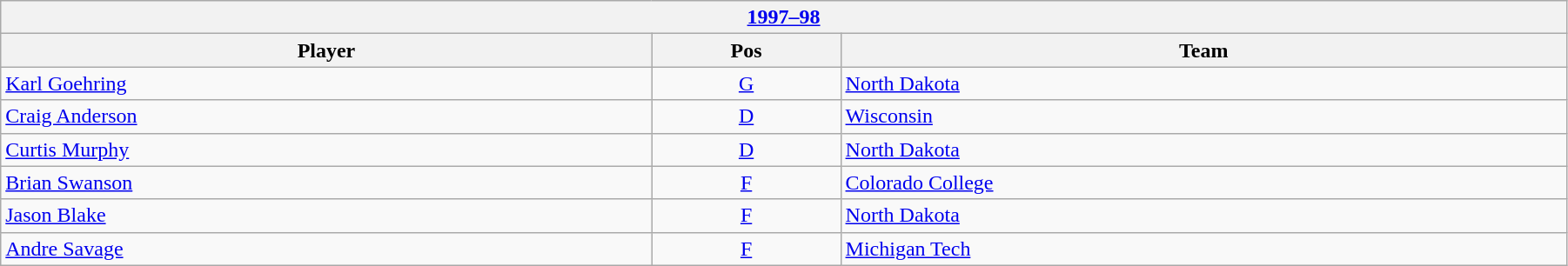<table class="wikitable" width=95%>
<tr>
<th colspan=3><a href='#'>1997–98</a></th>
</tr>
<tr>
<th>Player</th>
<th>Pos</th>
<th>Team</th>
</tr>
<tr>
<td><a href='#'>Karl Goehring</a></td>
<td align=center><a href='#'>G</a></td>
<td><a href='#'>North Dakota</a></td>
</tr>
<tr>
<td><a href='#'>Craig Anderson</a></td>
<td align=center><a href='#'>D</a></td>
<td><a href='#'>Wisconsin</a></td>
</tr>
<tr>
<td><a href='#'>Curtis Murphy</a></td>
<td align=center><a href='#'>D</a></td>
<td><a href='#'>North Dakota</a></td>
</tr>
<tr>
<td><a href='#'>Brian Swanson</a></td>
<td align=center><a href='#'>F</a></td>
<td><a href='#'>Colorado College</a></td>
</tr>
<tr>
<td><a href='#'>Jason Blake</a></td>
<td align=center><a href='#'>F</a></td>
<td><a href='#'>North Dakota</a></td>
</tr>
<tr>
<td><a href='#'>Andre Savage</a></td>
<td align=center><a href='#'>F</a></td>
<td><a href='#'>Michigan Tech</a></td>
</tr>
</table>
